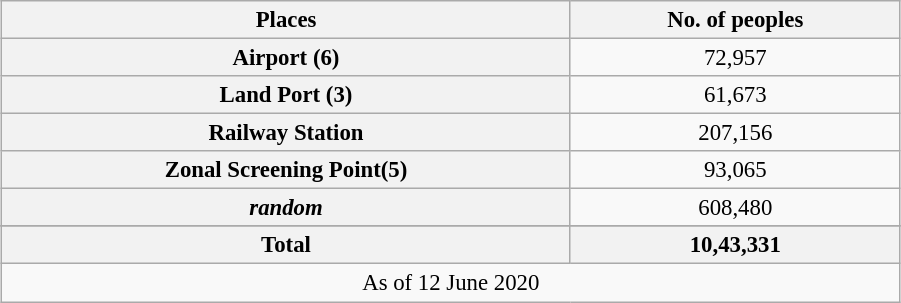<table class="wikitable plainrowheaders sortable mw-collapsible" style="text-align:center; font-size:95%; width:600px; clear:right; margin:0px 0px 0.5em 1em">
<tr>
<th scope="col">Places</th>
<th scope="col">No. of peoples</th>
</tr>
<tr>
<th scope="row">Airport (6)</th>
<td>72,957</td>
</tr>
<tr>
<th scope="row">Land Port (3)</th>
<td>61,673</td>
</tr>
<tr>
<th scope="row">Railway Station</th>
<td>207,156</td>
</tr>
<tr>
<th scope="row">Zonal Screening Point(5)</th>
<td>93,065</td>
</tr>
<tr>
<th scope="row"><em>random</em></th>
<td>608,480</td>
</tr>
<tr>
</tr>
<tr class="sortbottom">
<th colspan="1">Total</th>
<th scope="col">10,43,331</th>
</tr>
<tr class="sortbottom" style="text-align:center;">
<td colspan="7">As of 12 June 2020</td>
</tr>
</table>
